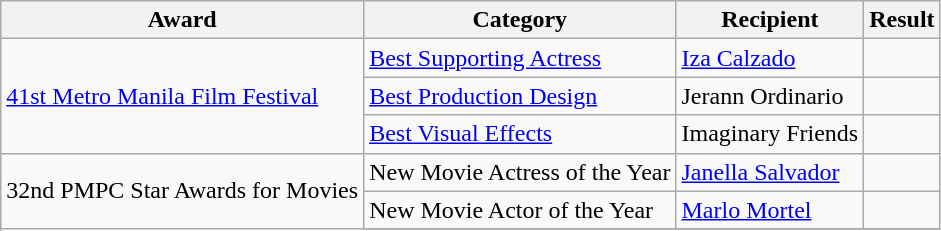<table class="wikitable">
<tr>
<th>Award</th>
<th>Category</th>
<th>Recipient</th>
<th>Result</th>
</tr>
<tr>
<td rowspan="3"><a href='#'>41st Metro Manila Film Festival</a></td>
<td><a href='#'>Best Supporting Actress</a></td>
<td><a href='#'>Iza Calzado</a></td>
<td></td>
</tr>
<tr>
<td><a href='#'>Best Production Design</a></td>
<td>Jerann Ordinario</td>
<td></td>
</tr>
<tr>
<td><a href='#'>Best Visual Effects</a></td>
<td>Imaginary Friends</td>
<td></td>
</tr>
<tr>
<td rowspan="3">32nd PMPC Star Awards for Movies</td>
<td>New Movie Actress of the Year</td>
<td><a href='#'>Janella Salvador</a></td>
<td></td>
</tr>
<tr>
<td>New Movie Actor of the Year</td>
<td><a href='#'>Marlo Mortel</a></td>
<td></td>
</tr>
<tr>
</tr>
</table>
